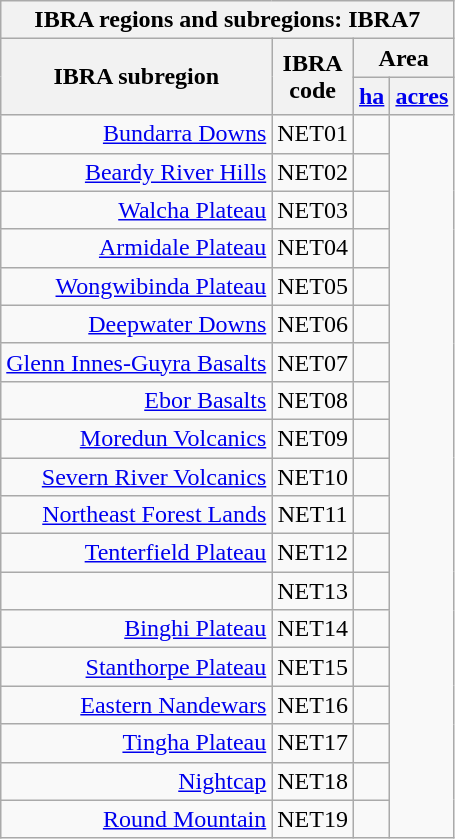<table class="wikitable sortable">
<tr>
<th colspan=4>IBRA regions and subregions: IBRA7</th>
</tr>
<tr>
<th rowspan=2 scope="col">IBRA subregion</th>
<th rowspan=2 scope="col">IBRA<br>code</th>
<th colspan=2 scope="col" class=unsortable>Area</th>
</tr>
<tr>
<th><a href='#'>ha</a></th>
<th><a href='#'>acres</a></th>
</tr>
<tr>
<td align="right"><a href='#'>Bundarra Downs</a></td>
<td align="center">NET01</td>
<td></td>
</tr>
<tr>
<td align="right"><a href='#'>Beardy River Hills</a></td>
<td align="center">NET02</td>
<td></td>
</tr>
<tr>
<td align="right"><a href='#'>Walcha Plateau</a></td>
<td align="center">NET03</td>
<td></td>
</tr>
<tr>
<td align="right"><a href='#'>Armidale Plateau</a></td>
<td align="center">NET04</td>
<td></td>
</tr>
<tr>
<td align="right"><a href='#'>Wongwibinda Plateau</a></td>
<td align="center">NET05</td>
<td></td>
</tr>
<tr>
<td align="right"><a href='#'>Deepwater Downs</a></td>
<td align="center">NET06</td>
<td></td>
</tr>
<tr>
<td align="right"><a href='#'>Glenn Innes-Guyra Basalts</a></td>
<td align="center">NET07</td>
<td></td>
</tr>
<tr>
<td align="right"><a href='#'>Ebor Basalts</a></td>
<td align="center">NET08</td>
<td></td>
</tr>
<tr>
<td align="right"><a href='#'>Moredun Volcanics</a></td>
<td align="center">NET09</td>
<td></td>
</tr>
<tr>
<td align="right"><a href='#'>Severn River Volcanics</a></td>
<td align="center">NET10</td>
<td></td>
</tr>
<tr>
<td align="right"><a href='#'>Northeast Forest Lands</a></td>
<td align="center">NET11</td>
<td></td>
</tr>
<tr>
<td align="right"><a href='#'>Tenterfield Plateau</a></td>
<td align="center">NET12</td>
<td></td>
</tr>
<tr>
<td align="right"></td>
<td align="center">NET13</td>
<td></td>
</tr>
<tr>
<td align="right"><a href='#'>Binghi Plateau</a></td>
<td align="center">NET14</td>
<td></td>
</tr>
<tr>
<td align="right"><a href='#'>Stanthorpe Plateau</a></td>
<td align="center">NET15</td>
<td></td>
</tr>
<tr>
<td align="right"><a href='#'>Eastern Nandewars</a></td>
<td align="center">NET16</td>
<td></td>
</tr>
<tr>
<td align="right"><a href='#'>Tingha Plateau</a></td>
<td align="center">NET17</td>
<td></td>
</tr>
<tr>
<td align="right"><a href='#'>Nightcap</a></td>
<td align="center">NET18</td>
<td></td>
</tr>
<tr>
<td align="right"><a href='#'>Round Mountain</a></td>
<td align="center">NET19</td>
<td></td>
</tr>
</table>
